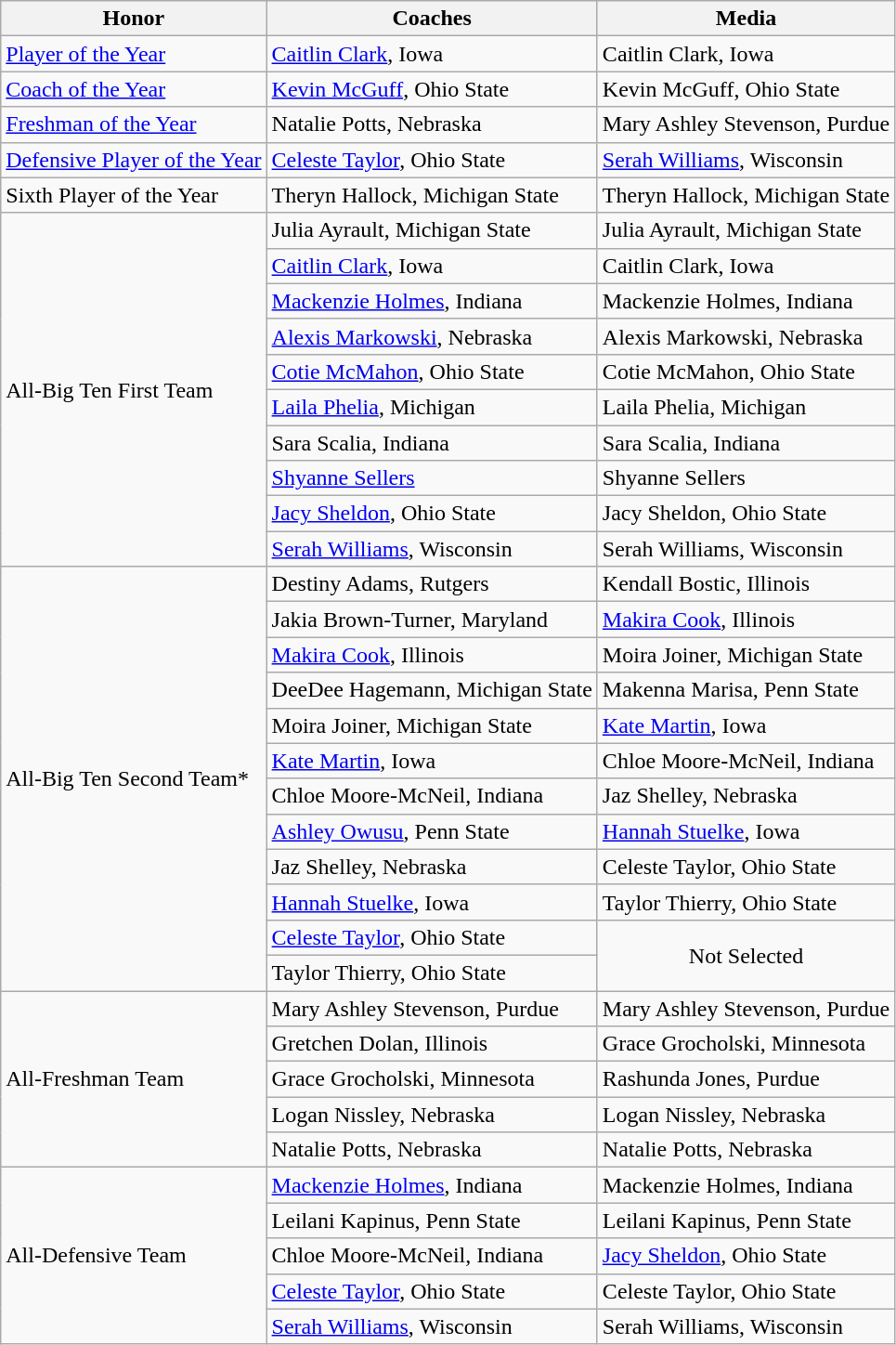<table class="wikitable" border="1">
<tr>
<th>Honor</th>
<th>Coaches</th>
<th>Media</th>
</tr>
<tr>
<td><a href='#'>Player of the Year</a></td>
<td><a href='#'>Caitlin Clark</a>, Iowa</td>
<td>Caitlin Clark, Iowa</td>
</tr>
<tr>
<td><a href='#'>Coach of the Year</a></td>
<td><a href='#'>Kevin McGuff</a>, Ohio State</td>
<td>Kevin McGuff, Ohio State</td>
</tr>
<tr>
<td><a href='#'>Freshman of the Year</a></td>
<td>Natalie Potts, Nebraska</td>
<td>Mary Ashley Stevenson, Purdue</td>
</tr>
<tr>
<td><a href='#'>Defensive Player of the Year</a></td>
<td><a href='#'>Celeste Taylor</a>, Ohio State</td>
<td><a href='#'>Serah Williams</a>, Wisconsin</td>
</tr>
<tr>
<td>Sixth Player of the Year</td>
<td>Theryn Hallock, Michigan State</td>
<td>Theryn Hallock, Michigan State</td>
</tr>
<tr>
<td rowspan=10 valign=middle>All-Big Ten First Team</td>
<td>Julia Ayrault, Michigan State</td>
<td>Julia Ayrault, Michigan State</td>
</tr>
<tr>
<td><a href='#'>Caitlin Clark</a>, Iowa</td>
<td>Caitlin Clark, Iowa</td>
</tr>
<tr>
<td><a href='#'>Mackenzie Holmes</a>, Indiana</td>
<td>Mackenzie Holmes, Indiana</td>
</tr>
<tr>
<td><a href='#'>Alexis Markowski</a>, Nebraska</td>
<td>Alexis Markowski, Nebraska</td>
</tr>
<tr>
<td><a href='#'>Cotie McMahon</a>, Ohio State</td>
<td>Cotie McMahon, Ohio State</td>
</tr>
<tr>
<td><a href='#'>Laila Phelia</a>, Michigan</td>
<td>Laila Phelia, Michigan</td>
</tr>
<tr>
<td>Sara Scalia, Indiana</td>
<td>Sara Scalia, Indiana</td>
</tr>
<tr>
<td><a href='#'>Shyanne Sellers</a></td>
<td>Shyanne Sellers</td>
</tr>
<tr>
<td><a href='#'>Jacy Sheldon</a>, Ohio State</td>
<td>Jacy Sheldon, Ohio State</td>
</tr>
<tr>
<td><a href='#'>Serah Williams</a>, Wisconsin</td>
<td>Serah Williams, Wisconsin</td>
</tr>
<tr>
<td rowspan=12 valign=middle>All-Big Ten Second Team*</td>
<td>Destiny Adams, Rutgers</td>
<td>Kendall Bostic, Illinois</td>
</tr>
<tr>
<td>Jakia Brown-Turner, Maryland</td>
<td><a href='#'>Makira Cook</a>, Illinois</td>
</tr>
<tr>
<td><a href='#'>Makira Cook</a>, Illinois</td>
<td>Moira Joiner, Michigan State</td>
</tr>
<tr>
<td>DeeDee Hagemann, Michigan State</td>
<td>Makenna Marisa, Penn State</td>
</tr>
<tr>
<td>Moira Joiner, Michigan State</td>
<td><a href='#'>Kate Martin</a>, Iowa</td>
</tr>
<tr>
<td><a href='#'>Kate Martin</a>, Iowa</td>
<td>Chloe Moore-McNeil, Indiana</td>
</tr>
<tr>
<td>Chloe Moore-McNeil, Indiana</td>
<td>Jaz Shelley, Nebraska</td>
</tr>
<tr>
<td><a href='#'>Ashley Owusu</a>, Penn State</td>
<td><a href='#'>Hannah Stuelke</a>, Iowa</td>
</tr>
<tr>
<td>Jaz Shelley, Nebraska</td>
<td>Celeste Taylor, Ohio State</td>
</tr>
<tr>
<td><a href='#'>Hannah Stuelke</a>, Iowa</td>
<td>Taylor Thierry, Ohio State</td>
</tr>
<tr>
<td><a href='#'>Celeste Taylor</a>, Ohio State</td>
<td rowspan=2 colspan=1 align=center>Not Selected</td>
</tr>
<tr>
<td>Taylor Thierry, Ohio State</td>
</tr>
<tr>
<td rowspan=5 valign=middle>All-Freshman Team</td>
<td>Mary Ashley Stevenson, Purdue</td>
<td>Mary Ashley Stevenson, Purdue</td>
</tr>
<tr>
<td>Gretchen Dolan, Illinois</td>
<td>Grace Grocholski, Minnesota</td>
</tr>
<tr>
<td>Grace Grocholski, Minnesota</td>
<td>Rashunda Jones, Purdue</td>
</tr>
<tr>
<td>Logan Nissley, Nebraska</td>
<td>Logan Nissley, Nebraska</td>
</tr>
<tr>
<td>Natalie Potts, Nebraska</td>
<td>Natalie Potts, Nebraska</td>
</tr>
<tr>
<td rowspan=5 valign=middle>All-Defensive Team</td>
<td><a href='#'>Mackenzie Holmes</a>, Indiana</td>
<td>Mackenzie Holmes, Indiana</td>
</tr>
<tr>
<td>Leilani Kapinus, Penn State</td>
<td>Leilani Kapinus, Penn State</td>
</tr>
<tr>
<td>Chloe Moore-McNeil, Indiana</td>
<td><a href='#'>Jacy Sheldon</a>, Ohio State</td>
</tr>
<tr>
<td><a href='#'>Celeste Taylor</a>, Ohio State</td>
<td>Celeste Taylor, Ohio State</td>
</tr>
<tr>
<td><a href='#'>Serah Williams</a>, Wisconsin</td>
<td>Serah Williams, Wisconsin</td>
</tr>
</table>
